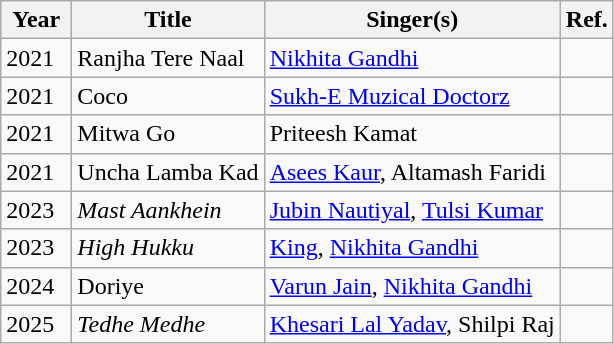<table class="wikitable sortable">
<tr>
<th>Year</th>
<th>Title</th>
<th>Singer(s)</th>
<th class="unsortable">Ref.</th>
</tr>
<tr>
<td>2021  </td>
<td>Ranjha Tere Naal</td>
<td><a href='#'>Nikhita Gandhi</a></td>
<td></td>
</tr>
<tr>
<td>2021  </td>
<td>Coco</td>
<td><a href='#'>Sukh-E Muzical Doctorz</a></td>
<td></td>
</tr>
<tr>
<td>2021</td>
<td>Mitwa Go</td>
<td>Priteesh Kamat</td>
<td></td>
</tr>
<tr>
<td>2021</td>
<td>Uncha Lamba Kad</td>
<td><a href='#'>Asees Kaur</a>,  Altamash Faridi</td>
<td></td>
</tr>
<tr>
<td>2023</td>
<td><em>Mast Aankhein</em></td>
<td><a href='#'>Jubin Nautiyal</a>, <a href='#'>Tulsi Kumar</a></td>
<td></td>
</tr>
<tr>
<td>2023</td>
<td><em>High Hukku</em></td>
<td><a href='#'>King</a>, <a href='#'>Nikhita Gandhi</a></td>
<td></td>
</tr>
<tr>
<td>2024</td>
<td>Doriye</td>
<td><a href='#'>Varun Jain</a>, <a href='#'>Nikhita Gandhi</a></td>
<td></td>
</tr>
<tr>
<td>2025</td>
<td><em>Tedhe Medhe</em></td>
<td><a href='#'>Khesari Lal Yadav</a>, Shilpi Raj</td>
<td></td>
</tr>
</table>
